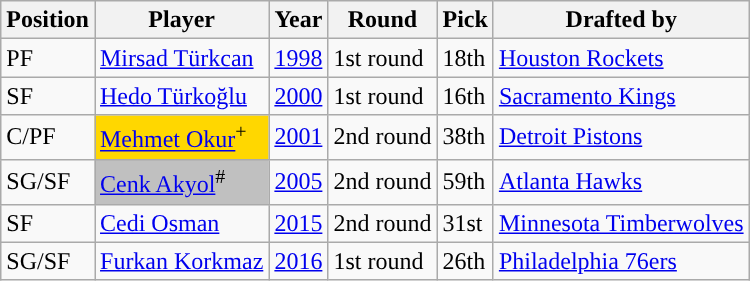<table class="wikitable sortable" style="text-align: left;">
<tr>
<th>Position</th>
<th>Player</th>
<th>Year</th>
<th>Round</th>
<th>Pick</th>
<th>Drafted by</th>
</tr>
<tr>
<td>PF</td>
<td> <a href='#'>Mirsad Türkcan</a></td>
<td><a href='#'>1998</a></td>
<td>1st round</td>
<td>18th</td>
<td><a href='#'>Houston Rockets</a></td>
</tr>
<tr>
<td>SF</td>
<td> <a href='#'>Hedo Türkoğlu</a></td>
<td><a href='#'>2000</a></td>
<td>1st round</td>
<td>16th</td>
<td><a href='#'>Sacramento Kings</a></td>
</tr>
<tr>
<td>C/PF</td>
<td style="background:gold;"> <a href='#'>Mehmet Okur</a><sup>+</sup></td>
<td><a href='#'>2001</a></td>
<td>2nd round</td>
<td>38th</td>
<td><a href='#'>Detroit Pistons</a></td>
</tr>
<tr>
<td>SG/SF</td>
<td style="background:silver;"> <a href='#'>Cenk Akyol</a><sup>#</sup></td>
<td><a href='#'>2005</a></td>
<td>2nd round</td>
<td>59th</td>
<td><a href='#'>Atlanta Hawks</a></td>
</tr>
<tr>
<td>SF</td>
<td> <a href='#'>Cedi Osman</a></td>
<td><a href='#'>2015</a></td>
<td>2nd round</td>
<td>31st</td>
<td><a href='#'>Minnesota Timberwolves</a></td>
</tr>
<tr>
<td>SG/SF</td>
<td> <a href='#'>Furkan Korkmaz</a></td>
<td><a href='#'>2016</a></td>
<td>1st round</td>
<td>26th</td>
<td><a href='#'>Philadelphia 76ers</a></td>
</tr>
</table>
